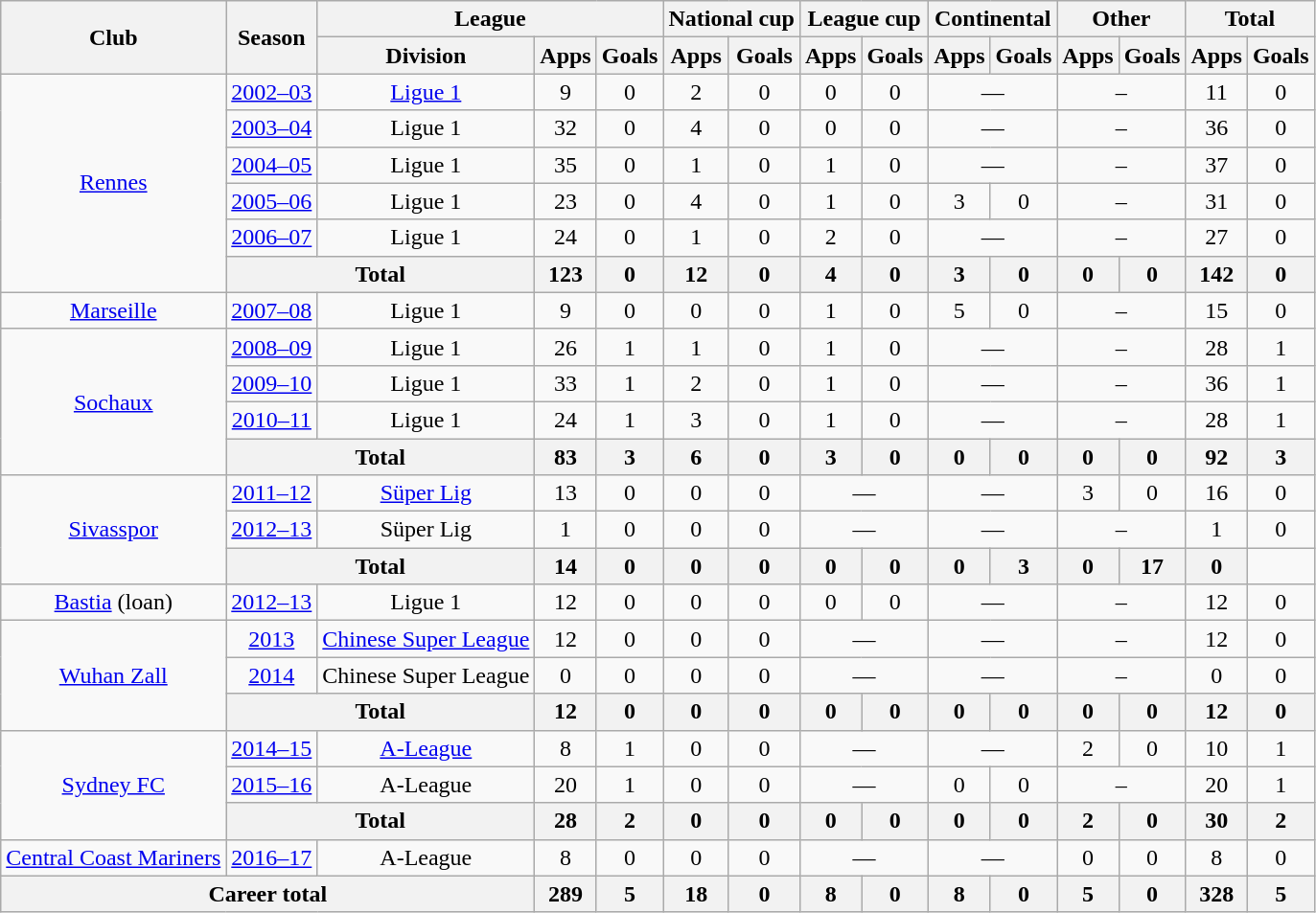<table class="wikitable" style="text-align:center">
<tr>
<th rowspan="2">Club</th>
<th rowspan="2">Season</th>
<th colspan="3">League</th>
<th colspan="2">National cup</th>
<th colspan="2">League cup</th>
<th colspan="2">Continental</th>
<th colspan="2">Other</th>
<th colspan="2">Total</th>
</tr>
<tr>
<th>Division</th>
<th>Apps</th>
<th>Goals</th>
<th>Apps</th>
<th>Goals</th>
<th>Apps</th>
<th>Goals</th>
<th>Apps</th>
<th>Goals</th>
<th>Apps</th>
<th>Goals</th>
<th>Apps</th>
<th>Goals</th>
</tr>
<tr>
<td rowspan="6"><a href='#'>Rennes</a></td>
<td><a href='#'>2002–03</a></td>
<td><a href='#'>Ligue 1</a></td>
<td>9</td>
<td>0</td>
<td>2</td>
<td>0</td>
<td>0</td>
<td>0</td>
<td colspan="2">—</td>
<td colspan="2">–</td>
<td>11</td>
<td>0</td>
</tr>
<tr>
<td><a href='#'>2003–04</a></td>
<td>Ligue 1</td>
<td>32</td>
<td>0</td>
<td>4</td>
<td>0</td>
<td>0</td>
<td>0</td>
<td colspan="2">—</td>
<td colspan="2">–</td>
<td>36</td>
<td>0</td>
</tr>
<tr>
<td><a href='#'>2004–05</a></td>
<td>Ligue 1</td>
<td>35</td>
<td>0</td>
<td>1</td>
<td>0</td>
<td>1</td>
<td>0</td>
<td colspan="2">—</td>
<td colspan="2">–</td>
<td>37</td>
<td>0</td>
</tr>
<tr>
<td><a href='#'>2005–06</a></td>
<td>Ligue 1</td>
<td>23</td>
<td>0</td>
<td>4</td>
<td>0</td>
<td>1</td>
<td>0</td>
<td>3</td>
<td>0</td>
<td colspan="2">–</td>
<td>31</td>
<td>0</td>
</tr>
<tr>
<td><a href='#'>2006–07</a></td>
<td>Ligue 1</td>
<td>24</td>
<td>0</td>
<td>1</td>
<td>0</td>
<td>2</td>
<td>0</td>
<td colspan="2">—</td>
<td colspan="2">–</td>
<td>27</td>
<td>0</td>
</tr>
<tr>
<th colspan="2">Total</th>
<th>123</th>
<th>0</th>
<th>12</th>
<th>0</th>
<th>4</th>
<th>0</th>
<th>3</th>
<th>0</th>
<th>0</th>
<th>0</th>
<th>142</th>
<th>0</th>
</tr>
<tr>
<td><a href='#'>Marseille</a></td>
<td><a href='#'>2007–08</a></td>
<td>Ligue 1</td>
<td>9</td>
<td>0</td>
<td>0</td>
<td>0</td>
<td>1</td>
<td>0</td>
<td>5</td>
<td>0</td>
<td colspan="2">–</td>
<td>15</td>
<td>0</td>
</tr>
<tr>
<td rowspan="4"><a href='#'>Sochaux</a></td>
<td><a href='#'>2008–09</a></td>
<td>Ligue 1</td>
<td>26</td>
<td>1</td>
<td>1</td>
<td>0</td>
<td>1</td>
<td>0</td>
<td colspan="2">—</td>
<td colspan="2">–</td>
<td>28</td>
<td>1</td>
</tr>
<tr>
<td><a href='#'>2009–10</a></td>
<td>Ligue 1</td>
<td>33</td>
<td>1</td>
<td>2</td>
<td>0</td>
<td>1</td>
<td>0</td>
<td colspan="2">—</td>
<td colspan="2">–</td>
<td>36</td>
<td>1</td>
</tr>
<tr>
<td><a href='#'>2010–11</a></td>
<td>Ligue 1</td>
<td>24</td>
<td>1</td>
<td>3</td>
<td>0</td>
<td>1</td>
<td>0</td>
<td colspan="2">—</td>
<td colspan="2">–</td>
<td>28</td>
<td>1</td>
</tr>
<tr>
<th colspan="2">Total</th>
<th>83</th>
<th>3</th>
<th>6</th>
<th>0</th>
<th>3</th>
<th>0</th>
<th>0</th>
<th>0</th>
<th>0</th>
<th>0</th>
<th>92</th>
<th>3</th>
</tr>
<tr>
<td rowspan="3"><a href='#'>Sivasspor</a></td>
<td><a href='#'>2011–12</a></td>
<td><a href='#'>Süper Lig</a></td>
<td>13</td>
<td>0</td>
<td>0</td>
<td>0</td>
<td colspan="2">—</td>
<td colspan="2">—</td>
<td>3</td>
<td>0</td>
<td>16</td>
<td>0</td>
</tr>
<tr>
<td><a href='#'>2012–13</a></td>
<td>Süper Lig</td>
<td>1</td>
<td>0</td>
<td>0</td>
<td>0</td>
<td colspan="2">—</td>
<td colspan="2">—</td>
<td colspan="2">–</td>
<td>1</td>
<td>0</td>
</tr>
<tr>
<th colspan="2">Total</th>
<th>14</th>
<th>0</th>
<th>0</th>
<th>0</th>
<th>0</th>
<th>0</th>
<th>0</th>
<th>3</th>
<th>0</th>
<th>17</th>
<th>0</th>
</tr>
<tr>
<td><a href='#'>Bastia</a> (loan)</td>
<td><a href='#'>2012–13</a></td>
<td>Ligue 1</td>
<td>12</td>
<td>0</td>
<td>0</td>
<td>0</td>
<td>0</td>
<td>0</td>
<td colspan="2">—</td>
<td colspan="2">–</td>
<td>12</td>
<td>0</td>
</tr>
<tr>
<td rowspan="3"><a href='#'>Wuhan Zall</a></td>
<td><a href='#'>2013</a></td>
<td><a href='#'>Chinese Super League</a></td>
<td>12</td>
<td>0</td>
<td>0</td>
<td>0</td>
<td colspan="2">—</td>
<td colspan="2">—</td>
<td colspan="2">–</td>
<td>12</td>
<td>0</td>
</tr>
<tr>
<td><a href='#'>2014</a></td>
<td>Chinese Super League</td>
<td>0</td>
<td>0</td>
<td>0</td>
<td>0</td>
<td colspan="2">—</td>
<td colspan="2">—</td>
<td colspan="2">–</td>
<td>0</td>
<td>0</td>
</tr>
<tr>
<th colspan="2">Total</th>
<th>12</th>
<th>0</th>
<th>0</th>
<th>0</th>
<th>0</th>
<th>0</th>
<th>0</th>
<th>0</th>
<th>0</th>
<th>0</th>
<th>12</th>
<th>0</th>
</tr>
<tr>
<td rowspan="3"><a href='#'>Sydney FC</a></td>
<td><a href='#'>2014–15</a></td>
<td><a href='#'>A-League</a></td>
<td>8</td>
<td>1</td>
<td>0</td>
<td>0</td>
<td colspan="2">—</td>
<td colspan="2">—</td>
<td>2</td>
<td>0</td>
<td>10</td>
<td>1</td>
</tr>
<tr>
<td><a href='#'>2015–16</a></td>
<td>A-League</td>
<td>20</td>
<td>1</td>
<td>0</td>
<td>0</td>
<td colspan="2">—</td>
<td>0</td>
<td>0</td>
<td colspan="2">–</td>
<td>20</td>
<td>1</td>
</tr>
<tr>
<th colspan="2">Total</th>
<th>28</th>
<th>2</th>
<th>0</th>
<th>0</th>
<th>0</th>
<th>0</th>
<th>0</th>
<th>0</th>
<th>2</th>
<th>0</th>
<th>30</th>
<th>2</th>
</tr>
<tr>
<td><a href='#'>Central Coast Mariners</a></td>
<td><a href='#'>2016–17</a></td>
<td>A-League</td>
<td>8</td>
<td>0</td>
<td>0</td>
<td>0</td>
<td colspan="2">—</td>
<td colspan="2">—</td>
<td>0</td>
<td>0</td>
<td>8</td>
<td>0</td>
</tr>
<tr>
<th colspan="3">Career total</th>
<th>289</th>
<th>5</th>
<th>18</th>
<th>0</th>
<th>8</th>
<th>0</th>
<th>8</th>
<th>0</th>
<th>5</th>
<th>0</th>
<th>328</th>
<th>5</th>
</tr>
</table>
